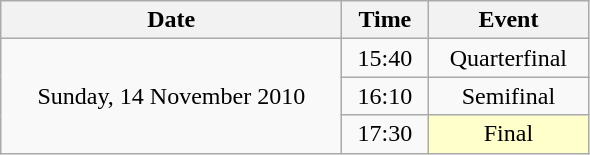<table class = "wikitable" style="text-align:center;">
<tr>
<th width=220>Date</th>
<th width=50>Time</th>
<th width=100>Event</th>
</tr>
<tr>
<td rowspan=3>Sunday, 14 November 2010</td>
<td>15:40</td>
<td>Quarterfinal</td>
</tr>
<tr>
<td>16:10</td>
<td>Semifinal</td>
</tr>
<tr>
<td>17:30</td>
<td bgcolor=ffffcc>Final</td>
</tr>
</table>
